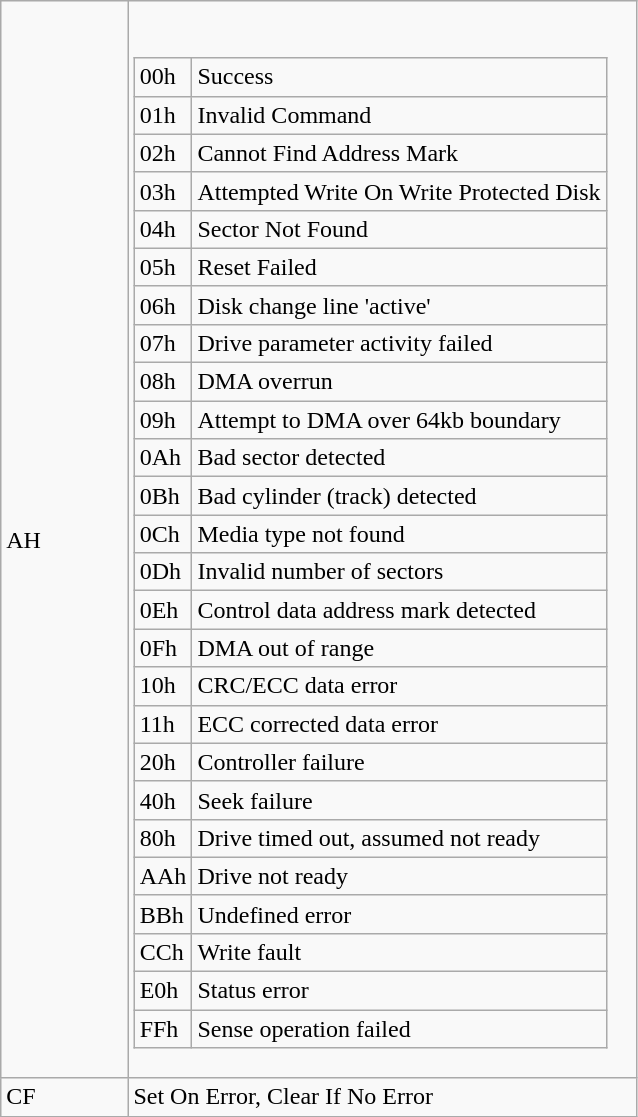<table class="wikitable">
<tr>
<td width="20%">AH</td>
<td width="80%"><br><table class="wikitable">
<tr>
<td>00h</td>
<td>Success</td>
</tr>
<tr>
<td>01h</td>
<td>Invalid Command</td>
</tr>
<tr>
<td>02h</td>
<td>Cannot Find Address Mark</td>
</tr>
<tr>
<td>03h</td>
<td>Attempted Write On Write Protected Disk</td>
</tr>
<tr>
<td>04h</td>
<td>Sector Not Found</td>
</tr>
<tr>
<td>05h</td>
<td>Reset Failed</td>
</tr>
<tr>
<td>06h</td>
<td>Disk change line 'active'</td>
</tr>
<tr>
<td>07h</td>
<td>Drive parameter activity failed</td>
</tr>
<tr>
<td>08h</td>
<td>DMA overrun</td>
</tr>
<tr>
<td>09h</td>
<td>Attempt to DMA over 64kb boundary</td>
</tr>
<tr>
<td>0Ah</td>
<td>Bad sector detected</td>
</tr>
<tr>
<td>0Bh</td>
<td>Bad cylinder (track) detected</td>
</tr>
<tr>
<td>0Ch</td>
<td>Media type not found</td>
</tr>
<tr>
<td>0Dh</td>
<td>Invalid number of sectors</td>
</tr>
<tr>
<td>0Eh</td>
<td>Control data address mark detected</td>
</tr>
<tr>
<td>0Fh</td>
<td>DMA out of range</td>
</tr>
<tr>
<td>10h</td>
<td>CRC/ECC data error</td>
</tr>
<tr>
<td>11h</td>
<td>ECC corrected data error</td>
</tr>
<tr>
<td>20h</td>
<td>Controller failure</td>
</tr>
<tr>
<td>40h</td>
<td>Seek failure</td>
</tr>
<tr>
<td>80h</td>
<td>Drive timed out, assumed not ready</td>
</tr>
<tr>
<td>AAh</td>
<td>Drive not ready</td>
</tr>
<tr>
<td>BBh</td>
<td>Undefined error</td>
</tr>
<tr>
<td>CCh</td>
<td>Write fault</td>
</tr>
<tr>
<td>E0h</td>
<td>Status error</td>
</tr>
<tr>
<td>FFh</td>
<td>Sense operation failed</td>
</tr>
</table>
</td>
</tr>
<tr>
<td width="20%">CF</td>
<td width="80%">Set On Error, Clear If No Error</td>
</tr>
</table>
